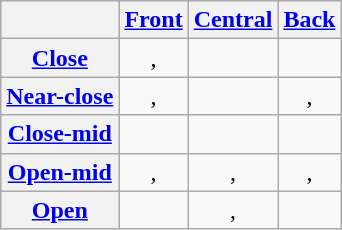<table class="wikitable" style="text-align: center;">
<tr>
<th></th>
<th><a href='#'>Front</a></th>
<th><a href='#'>Central</a></th>
<th><a href='#'>Back</a></th>
</tr>
<tr>
<th><a href='#'>Close</a></th>
<td>, </td>
<td></td>
<td></td>
</tr>
<tr>
<th><a href='#'>Near-close</a></th>
<td>, </td>
<td></td>
<td>, </td>
</tr>
<tr>
<th><a href='#'>Close-mid</a></th>
<td></td>
<td></td>
<td></td>
</tr>
<tr>
<th><a href='#'>Open-mid</a></th>
<td>, </td>
<td>, </td>
<td>, </td>
</tr>
<tr>
<th><a href='#'>Open</a></th>
<td></td>
<td>, </td>
<td></td>
</tr>
</table>
